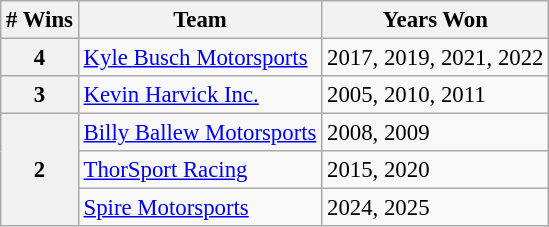<table class="wikitable" style="font-size: 95%;">
<tr>
<th># Wins</th>
<th>Team</th>
<th>Years Won</th>
</tr>
<tr>
<th>4</th>
<td><a href='#'>Kyle Busch Motorsports</a></td>
<td>2017, 2019, 2021, 2022</td>
</tr>
<tr>
<th>3</th>
<td><a href='#'>Kevin Harvick Inc.</a></td>
<td>2005, 2010, 2011</td>
</tr>
<tr>
<th rowspan="3">2</th>
<td><a href='#'>Billy Ballew Motorsports</a></td>
<td>2008, 2009</td>
</tr>
<tr>
<td><a href='#'>ThorSport Racing</a></td>
<td>2015, 2020</td>
</tr>
<tr>
<td><a href='#'>Spire Motorsports</a></td>
<td>2024, 2025</td>
</tr>
</table>
